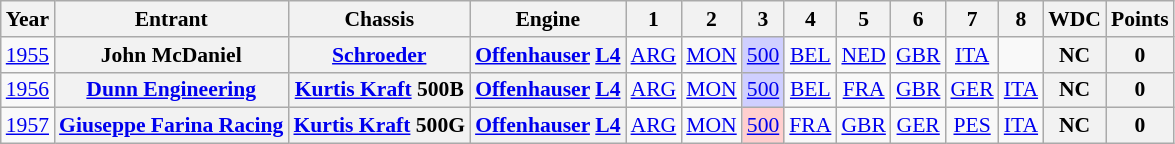<table class="wikitable" style="text-align:center; font-size:90%">
<tr>
<th>Year</th>
<th>Entrant</th>
<th>Chassis</th>
<th>Engine</th>
<th>1</th>
<th>2</th>
<th>3</th>
<th>4</th>
<th>5</th>
<th>6</th>
<th>7</th>
<th>8</th>
<th>WDC</th>
<th>Points</th>
</tr>
<tr>
<td><a href='#'>1955</a></td>
<th>John McDaniel</th>
<th><a href='#'>Schroeder</a></th>
<th><a href='#'>Offenhauser</a> <a href='#'>L4</a></th>
<td><a href='#'>ARG</a></td>
<td><a href='#'>MON</a></td>
<td style="background:#CFCFFF;"><a href='#'>500</a><br></td>
<td><a href='#'>BEL</a></td>
<td><a href='#'>NED</a></td>
<td><a href='#'>GBR</a></td>
<td><a href='#'>ITA</a></td>
<td></td>
<th>NC</th>
<th>0</th>
</tr>
<tr>
<td><a href='#'>1956</a></td>
<th><a href='#'>Dunn Engineering</a></th>
<th><a href='#'>Kurtis Kraft</a> 500B</th>
<th><a href='#'>Offenhauser</a> <a href='#'>L4</a></th>
<td><a href='#'>ARG</a></td>
<td><a href='#'>MON</a></td>
<td style="background:#CFCFFF;"><a href='#'>500</a><br></td>
<td><a href='#'>BEL</a></td>
<td><a href='#'>FRA</a></td>
<td><a href='#'>GBR</a></td>
<td><a href='#'>GER</a></td>
<td><a href='#'>ITA</a></td>
<th>NC</th>
<th>0</th>
</tr>
<tr>
<td><a href='#'>1957</a></td>
<th><a href='#'>Giuseppe Farina Racing</a></th>
<th><a href='#'>Kurtis Kraft</a> 500G</th>
<th><a href='#'>Offenhauser</a> <a href='#'>L4</a></th>
<td><a href='#'>ARG</a></td>
<td><a href='#'>MON</a></td>
<td style="background:#FFCFCF;"><a href='#'>500</a><br></td>
<td><a href='#'>FRA</a></td>
<td><a href='#'>GBR</a></td>
<td><a href='#'>GER</a></td>
<td><a href='#'>PES</a></td>
<td><a href='#'>ITA</a></td>
<th>NC</th>
<th>0</th>
</tr>
</table>
